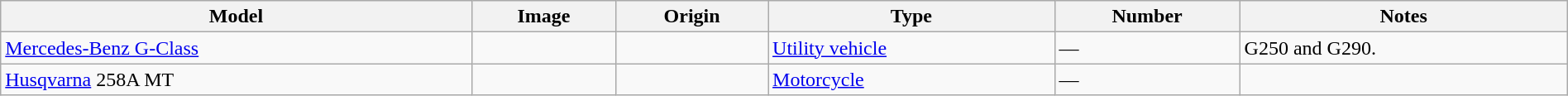<table class="wikitable" style="width:100%;">
<tr>
<th>Model</th>
<th>Image</th>
<th>Origin</th>
<th>Type</th>
<th>Number</th>
<th>Notes</th>
</tr>
<tr>
<td><a href='#'>Mercedes-Benz G-Class</a></td>
<td><br></td>
<td></td>
<td><a href='#'>Utility vehicle</a></td>
<td>—</td>
<td>G250 and G290.</td>
</tr>
<tr>
<td><a href='#'>Husqvarna</a> 258A MT</td>
<td></td>
<td></td>
<td><a href='#'>Motorcycle</a></td>
<td>—</td>
<td></td>
</tr>
</table>
